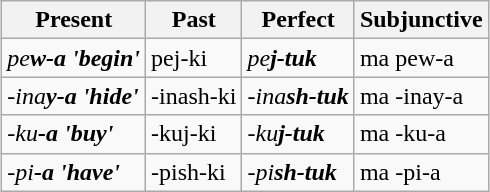<table class="wikitable" style="margin: 1em auto 1em auto">
<tr>
<th align="center">Present</th>
<th align="center">Past</th>
<th align="center">Perfect</th>
<th align="center">Subjunctive</th>
</tr>
<tr>
<td><em>pe<strong>w-a<strong><em> 'begin'</td>
<td></em>pe</strong>j-ki</em></strong></td>
<td><em>pe<strong>j-tuk<strong><em></td>
<td></em>ma pe</strong>w-a</em></strong></td>
</tr>
<tr>
<td><em>-ina<strong>y-a<strong><em> 'hide'</td>
<td></em>-ina</strong>sh-ki</em></strong></td>
<td><em>-ina<strong>sh-tuk<strong><em></td>
<td></em>ma -ina</strong>y-a</em></strong></td>
</tr>
<tr>
<td><em>-ku<strong>-a<strong><em> 'buy'</td>
<td></em>-ku</strong>j-ki</em></strong></td>
<td><em>-ku<strong>j-tuk<strong><em></td>
<td></em>ma -ku</strong>-a</em></strong></td>
</tr>
<tr>
<td><em>-pi<strong>-a<strong><em> 'have'</td>
<td></em>-pi</strong>sh-ki</em></strong></td>
<td><em>-pi<strong>sh-tuk<strong><em></td>
<td></em>ma -pi</strong>-a</em></strong></td>
</tr>
</table>
